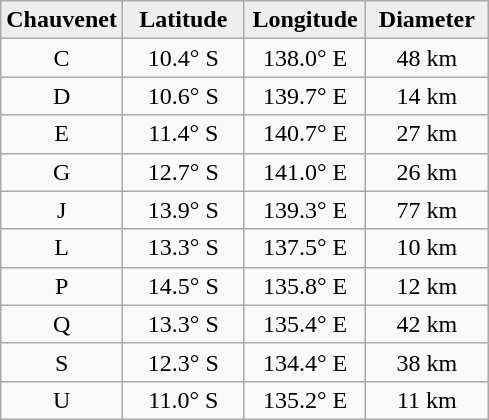<table class="wikitable">
<tr>
<th width="25%" style="background:#eeeeee;">Chauvenet</th>
<th width="25%" style="background:#eeeeee;">Latitude</th>
<th width="25%" style="background:#eeeeee;">Longitude</th>
<th width="25%" style="background:#eeeeee;">Diameter</th>
</tr>
<tr>
<td align="center">C</td>
<td align="center">10.4° S</td>
<td align="center">138.0° E</td>
<td align="center">48 km</td>
</tr>
<tr>
<td align="center">D</td>
<td align="center">10.6° S</td>
<td align="center">139.7° E</td>
<td align="center">14 km</td>
</tr>
<tr>
<td align="center">E</td>
<td align="center">11.4° S</td>
<td align="center">140.7° E</td>
<td align="center">27 km</td>
</tr>
<tr>
<td align="center">G</td>
<td align="center">12.7° S</td>
<td align="center">141.0° E</td>
<td align="center">26 km</td>
</tr>
<tr>
<td align="center">J</td>
<td align="center">13.9° S</td>
<td align="center">139.3° E</td>
<td align="center">77 km</td>
</tr>
<tr>
<td align="center">L</td>
<td align="center">13.3° S</td>
<td align="center">137.5° E</td>
<td align="center">10 km</td>
</tr>
<tr>
<td align="center">P</td>
<td align="center">14.5° S</td>
<td align="center">135.8° E</td>
<td align="center">12 km</td>
</tr>
<tr>
<td align="center">Q</td>
<td align="center">13.3° S</td>
<td align="center">135.4° E</td>
<td align="center">42 km</td>
</tr>
<tr>
<td align="center">S</td>
<td align="center">12.3° S</td>
<td align="center">134.4° E</td>
<td align="center">38 km</td>
</tr>
<tr>
<td align="center">U</td>
<td align="center">11.0° S</td>
<td align="center">135.2° E</td>
<td align="center">11 km</td>
</tr>
</table>
